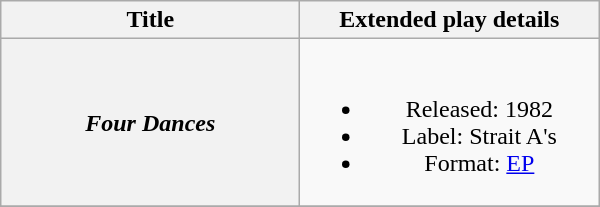<table class="wikitable plainrowheaders" style="text-align:center;" border="1">
<tr>
<th scope="col" style="width:12em;">Title</th>
<th scope="col" style="width:12em;">Extended play details</th>
</tr>
<tr>
<th scope="row"><em>Four Dances</em></th>
<td><br><ul><li>Released: 1982</li><li>Label: Strait A's</li><li>Format: <a href='#'>EP</a></li></ul></td>
</tr>
<tr>
</tr>
</table>
